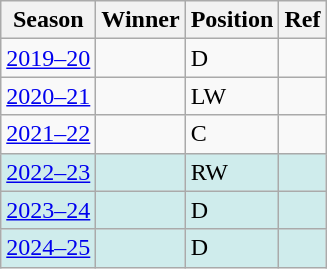<table class="wikitable sortable">
<tr>
<th>Season</th>
<th>Winner</th>
<th>Position</th>
<th>Ref</th>
</tr>
<tr>
<td><a href='#'>2019–20</a></td>
<td></td>
<td>D</td>
<td></td>
</tr>
<tr>
<td><a href='#'>2020–21</a></td>
<td></td>
<td>LW</td>
<td></td>
</tr>
<tr>
<td><a href='#'>2021–22</a></td>
<td></td>
<td>C</td>
<td></td>
</tr>
<tr bgcolor="#CFECEC">
<td><a href='#'>2022–23</a></td>
<td></td>
<td>RW</td>
<td></td>
</tr>
<tr bgcolor="#CFECEC">
<td><a href='#'>2023–24</a></td>
<td></td>
<td>D</td>
<td></td>
</tr>
<tr bgcolor="#CFECEC">
<td><a href='#'>2024–25</a></td>
<td></td>
<td>D</td>
<td></td>
</tr>
</table>
